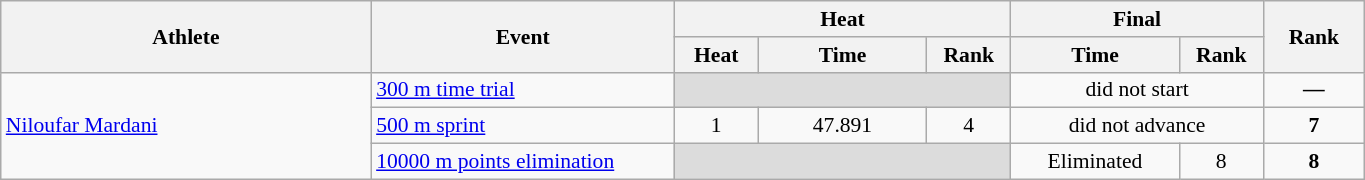<table class="wikitable" width="72%" style="text-align:center; font-size:90%">
<tr>
<th rowspan="2" width="22%">Athlete</th>
<th rowspan="2" width="18%">Event</th>
<th colspan="3" width="20%">Heat</th>
<th colspan="2" width="15%">Final</th>
<th rowspan="2" width="6%">Rank</th>
</tr>
<tr>
<th width="5%">Heat</th>
<th width="10%">Time</th>
<th>Rank</th>
<th width="10%">Time</th>
<th>Rank</th>
</tr>
<tr>
<td rowspan=3 align="left"><a href='#'>Niloufar Mardani</a></td>
<td align="left"><a href='#'>300 m time trial</a></td>
<td bgcolor=#DCDCDC colspan=3></td>
<td colspan=2>did not start</td>
<td><strong>—</strong></td>
</tr>
<tr>
<td align="left"><a href='#'>500 m sprint</a></td>
<td>1</td>
<td>47.891</td>
<td>4</td>
<td colspan=2>did not advance</td>
<td><strong>7</strong></td>
</tr>
<tr>
<td align="left"><a href='#'>10000 m points elimination</a></td>
<td bgcolor=#DCDCDC colspan=3></td>
<td>Eliminated</td>
<td>8</td>
<td><strong>8</strong></td>
</tr>
</table>
